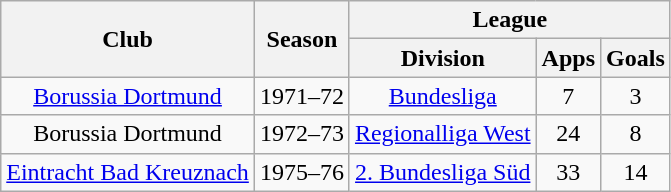<table class="wikitable" style="text-align:center">
<tr>
<th rowspan="2">Club</th>
<th rowspan="2">Season</th>
<th colspan="3">League</th>
</tr>
<tr>
<th>Division</th>
<th>Apps</th>
<th>Goals</th>
</tr>
<tr>
<td><a href='#'>Borussia Dortmund</a></td>
<td>1971–72</td>
<td><a href='#'>Bundesliga</a></td>
<td>7</td>
<td>3</td>
</tr>
<tr>
<td>Borussia Dortmund</td>
<td>1972–73</td>
<td><a href='#'>Regionalliga West</a></td>
<td>24</td>
<td>8</td>
</tr>
<tr>
<td><a href='#'>Eintracht Bad Kreuznach</a></td>
<td>1975–76</td>
<td><a href='#'>2. Bundesliga Süd</a></td>
<td>33</td>
<td>14</td>
</tr>
</table>
